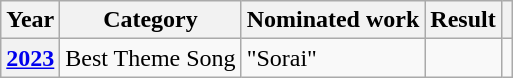<table class="wikitable plainrowheaders">
<tr>
<th>Year</th>
<th>Category</th>
<th>Nominated work</th>
<th>Result</th>
<th></th>
</tr>
<tr>
<th scope="row"><a href='#'>2023</a></th>
<td>Best Theme Song</td>
<td>"Sorai" </td>
<td></td>
<td align="center"></td>
</tr>
</table>
